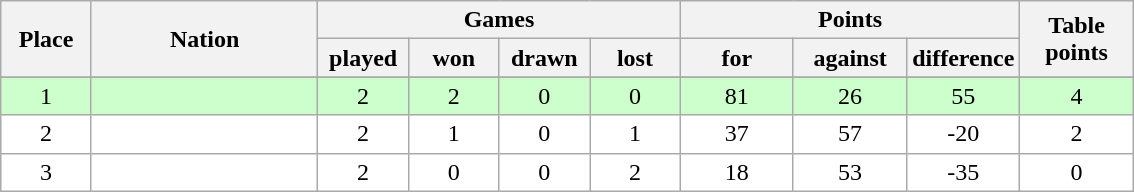<table class="wikitable">
<tr>
<th rowspan=2 width="8%">Place</th>
<th rowspan=2 width="20%">Nation</th>
<th colspan=4 width="32%">Games</th>
<th colspan=3 width="30%">Points</th>
<th rowspan=2 width="10%">Table<br>points</th>
</tr>
<tr>
<th width="8%">played</th>
<th width="8%">won</th>
<th width="8%">drawn</th>
<th width="8%">lost</th>
<th width="10%">for</th>
<th width="10%">against</th>
<th width="10%">difference</th>
</tr>
<tr>
</tr>
<tr bgcolor=#ccffcc align=center>
<td>1</td>
<td align=left><strong></strong></td>
<td>2</td>
<td>2</td>
<td>0</td>
<td>0</td>
<td>81</td>
<td>26</td>
<td>55</td>
<td>4</td>
</tr>
<tr bgcolor=#ffffff align=center>
<td>2</td>
<td align=left></td>
<td>2</td>
<td>1</td>
<td>0</td>
<td>1</td>
<td>37</td>
<td>57</td>
<td>-20</td>
<td>2</td>
</tr>
<tr bgcolor=#ffffff align=center>
<td>3</td>
<td align=left></td>
<td>2</td>
<td>0</td>
<td>0</td>
<td>2</td>
<td>18</td>
<td>53</td>
<td>-35</td>
<td>0</td>
</tr>
</table>
